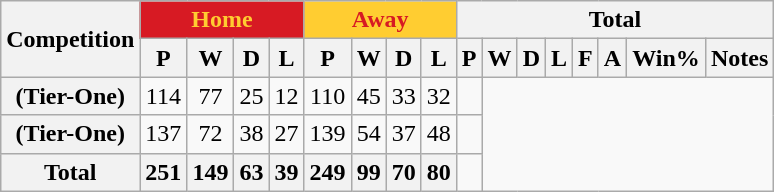<table class="wikitable plainrowheaders sortable" style="text-align:center; font-size=95%;">
<tr class="unsortable">
<th scope="col" rowspan="2">Competition</th>
<th style="background:#d71a23; color:#ffcd31; text-align:center;" colspan="4">Home</th>
<th style="background:#ffcd31; color:#d71a23; text-align:center;" colspan="4">Away</th>
<th colspan="8">Total</th>
</tr>
<tr>
<th scope="col">P</th>
<th scope="col">W</th>
<th scope="col">D</th>
<th scope="col">L</th>
<th scope="col">P</th>
<th scope="col">W</th>
<th scope="col">D</th>
<th scope="col">L</th>
<th scope="col">P</th>
<th scope="col">W</th>
<th scope="col">D</th>
<th scope="col">L</th>
<th scope="col">F</th>
<th scope="col">A</th>
<th scope="col" rowspan=>Win%</th>
<th scope="col" rowspan=class="unsortable">Notes</th>
</tr>
<tr>
<th scope="row" align=left> (Tier-One)</th>
<td>114</td>
<td>77</td>
<td>25</td>
<td>12</td>
<td>110</td>
<td>45</td>
<td>33</td>
<td>32<br></td>
<td></td>
</tr>
<tr>
<th scope="row" align=left> (Tier-One)</th>
<td>137</td>
<td>72</td>
<td>38</td>
<td>27</td>
<td>139</td>
<td>54</td>
<td>37</td>
<td>48<br></td>
<td></td>
</tr>
<tr>
<th scope="row"><strong>Total</strong></th>
<th>251</th>
<th>149</th>
<th>63</th>
<th>39</th>
<th>249</th>
<th>99</th>
<th>70</th>
<th>80<br></th>
<td></td>
</tr>
</table>
